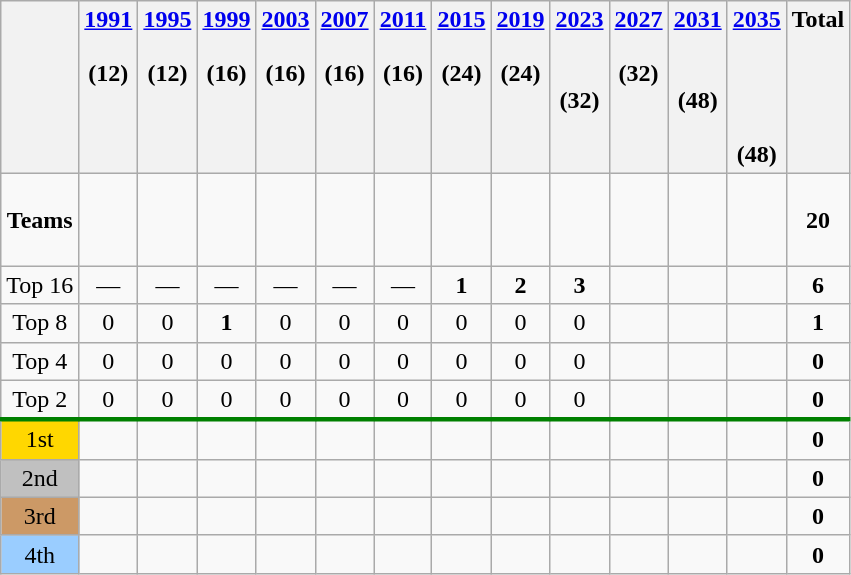<table class="wikitable" style="text-align: center">
<tr valign=top>
<th></th>
<th><a href='#'>1991</a><br> <br> (12)</th>
<th><a href='#'>1995</a><br> <br> (12)</th>
<th><a href='#'>1999</a><br> <br> (16)</th>
<th><a href='#'>2003</a><br> <br> (16)</th>
<th><a href='#'>2007</a><br> <br> (16)</th>
<th><a href='#'>2011</a><br> <br> (16)</th>
<th><a href='#'>2015</a><br> <br> (24)</th>
<th><a href='#'>2019</a><br> <br> (24)</th>
<th><a href='#'>2023</a><br> <br><br> (32)</th>
<th><a href='#'>2027</a><br> <br> (32)</th>
<th><a href='#'>2031</a><br> <br><br> (48)</th>
<th><a href='#'>2035</a><br> <br><br><br><br> (48)</th>
<th>Total</th>
</tr>
<tr>
<td Teams><strong>Teams</strong></td>
<td></td>
<td></td>
<td><br></td>
<td><br></td>
<td><br></td>
<td><br></td>
<td><br><br></td>
<td><br><br></td>
<td><br><br><br></td>
<td></td>
<td></td>
<td></td>
<td><strong>20</strong></td>
</tr>
<tr>
<td>Top 16</td>
<td>—</td>
<td>—</td>
<td>—</td>
<td>—</td>
<td>—</td>
<td>—</td>
<td><strong>1</strong></td>
<td><strong>2</strong></td>
<td><strong>3</strong></td>
<td></td>
<td></td>
<td></td>
<td><strong>6</strong></td>
</tr>
<tr>
<td>Top 8</td>
<td>0</td>
<td>0</td>
<td><strong>1</strong></td>
<td>0</td>
<td>0</td>
<td>0</td>
<td>0</td>
<td>0</td>
<td>0</td>
<td></td>
<td></td>
<td></td>
<td><strong>1</strong></td>
</tr>
<tr>
<td>Top 4</td>
<td>0</td>
<td>0</td>
<td>0</td>
<td>0</td>
<td>0</td>
<td>0</td>
<td>0</td>
<td>0</td>
<td>0</td>
<td></td>
<td></td>
<td></td>
<td><strong>0</strong></td>
</tr>
<tr>
<td>Top 2</td>
<td>0</td>
<td>0</td>
<td>0</td>
<td>0</td>
<td>0</td>
<td>0</td>
<td>0</td>
<td>0</td>
<td>0</td>
<td></td>
<td></td>
<td></td>
<td><strong>0</strong></td>
</tr>
<tr style="border-top:3px solid green;">
<td bgcolor=gold>1st</td>
<td></td>
<td></td>
<td></td>
<td></td>
<td></td>
<td></td>
<td></td>
<td></td>
<td></td>
<td></td>
<td></td>
<td></td>
<td><strong>0</strong></td>
</tr>
<tr>
<td bgcolor=silver>2nd</td>
<td></td>
<td></td>
<td></td>
<td></td>
<td></td>
<td></td>
<td></td>
<td></td>
<td></td>
<td></td>
<td></td>
<td></td>
<td><strong>0</strong></td>
</tr>
<tr>
<td bgcolor=#cc9966>3rd</td>
<td></td>
<td></td>
<td></td>
<td></td>
<td></td>
<td></td>
<td></td>
<td></td>
<td></td>
<td></td>
<td></td>
<td></td>
<td><strong>0</strong></td>
</tr>
<tr>
<td bgcolor=#9acdff>4th</td>
<td></td>
<td></td>
<td></td>
<td></td>
<td></td>
<td></td>
<td></td>
<td></td>
<td></td>
<td></td>
<td></td>
<td></td>
<td><strong>0</strong></td>
</tr>
</table>
